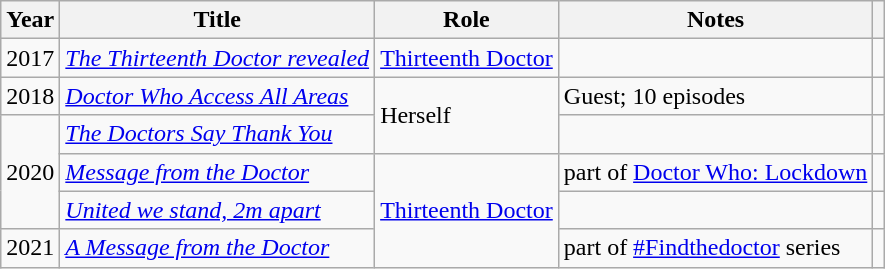<table class="wikitable sortable">
<tr>
<th>Year</th>
<th>Title</th>
<th>Role</th>
<th>Notes</th>
<th class="unsortable"></th>
</tr>
<tr>
<td>2017</td>
<td><em><a href='#'>The Thirteenth Doctor revealed</a></em></td>
<td><a href='#'>Thirteenth Doctor</a></td>
<td></td>
<td></td>
</tr>
<tr>
<td>2018</td>
<td><em><a href='#'>Doctor Who Access All Areas</a></em></td>
<td rowspan="2">Herself</td>
<td>Guest; 10 episodes</td>
<td style="text-align: center;"></td>
</tr>
<tr>
<td rowspan="3">2020</td>
<td><em><a href='#'>The Doctors Say Thank You</a></em></td>
<td></td>
<td></td>
</tr>
<tr>
<td><em><a href='#'>Message from the Doctor</a></em></td>
<td rowspan=3><a href='#'>Thirteenth Doctor</a></td>
<td>part of <a href='#'>Doctor Who: Lockdown</a></td>
<td></td>
</tr>
<tr>
<td><em><a href='#'>United we stand, 2m apart</a></em></td>
<td></td>
<td></td>
</tr>
<tr>
<td>2021</td>
<td><em><a href='#'>A Message from the Doctor</a></em></td>
<td>part of <a href='#'>#Findthedoctor</a> series</td>
<td></td>
</tr>
</table>
